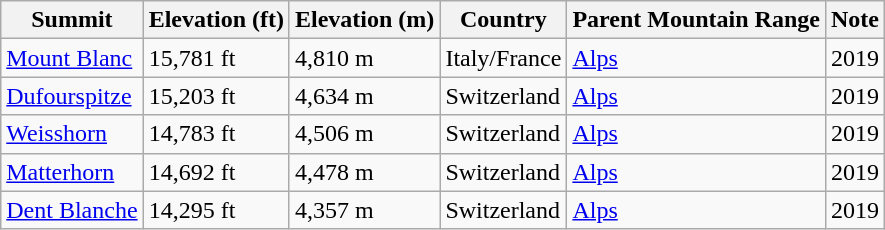<table class="wikitable sortable">
<tr>
<th>Summit</th>
<th>Elevation (ft)</th>
<th>Elevation (m)</th>
<th>Country</th>
<th>Parent Mountain Range</th>
<th>Note</th>
</tr>
<tr>
<td><a href='#'>Mount Blanc</a></td>
<td>15,781 ft</td>
<td>4,810 m</td>
<td>    Italy/France</td>
<td><a href='#'>Alps</a></td>
<td>2019</td>
</tr>
<tr>
<td><a href='#'>Dufourspitze</a></td>
<td>15,203 ft</td>
<td>4,634 m</td>
<td> Switzerland</td>
<td><a href='#'>Alps</a></td>
<td>2019</td>
</tr>
<tr>
<td><a href='#'>Weisshorn</a></td>
<td>14,783 ft</td>
<td>4,506 m</td>
<td> Switzerland</td>
<td><a href='#'>Alps</a></td>
<td>2019</td>
</tr>
<tr>
<td><a href='#'>Matterhorn</a></td>
<td>14,692 ft</td>
<td>4,478 m</td>
<td> Switzerland</td>
<td><a href='#'>Alps</a></td>
<td>2019</td>
</tr>
<tr>
<td><a href='#'>Dent Blanche</a></td>
<td>14,295 ft</td>
<td>4,357 m</td>
<td> Switzerland</td>
<td><a href='#'>Alps</a></td>
<td>2019</td>
</tr>
</table>
